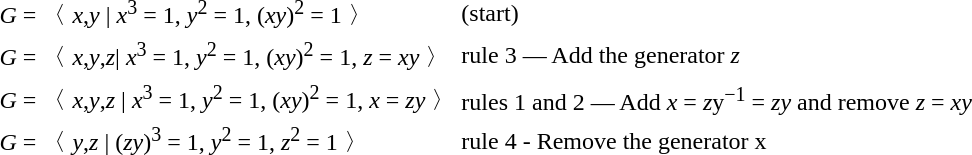<table>
<tr>
<td><em>G</em> = 〈 <em>x</em>,<em>y</em> | <em>x</em><sup>3</sup> = 1, <em>y</em><sup>2</sup> = 1, (<em>xy</em>)<sup>2</sup> = 1 〉</td>
<td>(start)</td>
</tr>
<tr>
<td><em>G</em> = 〈 <em>x</em>,<em>y</em>,<em>z</em>| <em>x</em><sup>3</sup> = 1, <em>y</em><sup>2</sup> = 1, (<em>xy</em>)<sup>2</sup> = 1, <em>z</em> = <em>xy</em> 〉</td>
<td>rule 3 — Add the generator <em>z</em></td>
</tr>
<tr>
<td><em>G</em> = 〈 <em>x</em>,<em>y</em>,<em>z</em> | <em>x</em><sup>3</sup> = 1, <em>y</em><sup>2</sup> = 1, (<em>xy</em>)<sup>2</sup> = 1, <em>x</em> = <em>zy</em> 〉</td>
<td>rules 1 and 2 — Add <em>x</em> = <em>z</em>y<sup>−1</sup> = <em>zy</em> and remove <em>z</em> = <em>xy</em></td>
</tr>
<tr>
<td><em>G</em> = 〈 <em>y</em>,<em>z</em> | (<em>zy</em>)<sup>3</sup> = 1, <em>y</em><sup>2</sup> = 1, <em>z</em><sup>2</sup> = 1 〉</td>
<td>rule 4 - Remove the generator x</td>
</tr>
</table>
